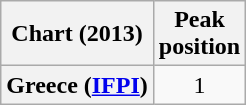<table class="wikitable plainrowheaders" style="text-align:center">
<tr>
<th scope="col">Chart (2013)</th>
<th scope="col">Peak<br>position</th>
</tr>
<tr>
<th scope="row">Greece (<a href='#'>IFPI</a>)</th>
<td>1</td>
</tr>
</table>
